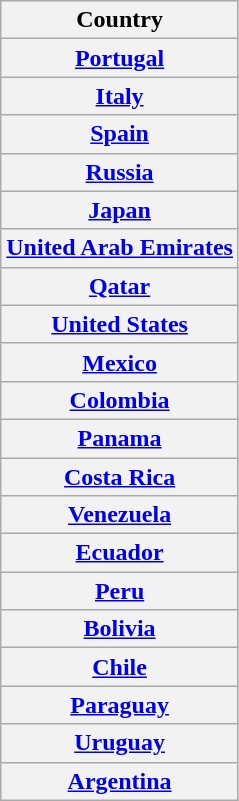<table class="wikitable plainrowheaders">
<tr>
<th scope="col">Country</th>
</tr>
<tr>
<th scope="row"> <a href='#'>Portugal</a></th>
</tr>
<tr>
<th scope="row"> <a href='#'>Italy</a></th>
</tr>
<tr>
<th scope="row"> <a href='#'>Spain</a></th>
</tr>
<tr>
<th scope="row"> <a href='#'>Russia</a></th>
</tr>
<tr>
<th scope="row"> <a href='#'>Japan</a></th>
</tr>
<tr>
<th scope="row"> <a href='#'>United Arab Emirates</a></th>
</tr>
<tr>
<th scope="row"> <a href='#'>Qatar</a></th>
</tr>
<tr>
<th scope="row"> <a href='#'>United States</a></th>
</tr>
<tr>
<th scope="row"> <a href='#'>Mexico</a></th>
</tr>
<tr>
<th scope="row"> <a href='#'>Colombia</a></th>
</tr>
<tr>
<th scope="row"> <a href='#'>Panama</a></th>
</tr>
<tr>
<th scope="row"> <a href='#'>Costa Rica</a></th>
</tr>
<tr>
<th scope="row"> <a href='#'>Venezuela</a></th>
</tr>
<tr>
<th scope="row"> <a href='#'>Ecuador</a></th>
</tr>
<tr>
<th scope="row"> <a href='#'>Peru</a></th>
</tr>
<tr>
<th scope="row"> <a href='#'>Bolivia</a></th>
</tr>
<tr>
<th scope="row"> <a href='#'>Chile</a></th>
</tr>
<tr>
<th scope="row"> <a href='#'>Paraguay</a></th>
</tr>
<tr>
<th scope="row"> <a href='#'>Uruguay</a></th>
</tr>
<tr>
<th scope="row"> <a href='#'>Argentina</a></th>
</tr>
</table>
